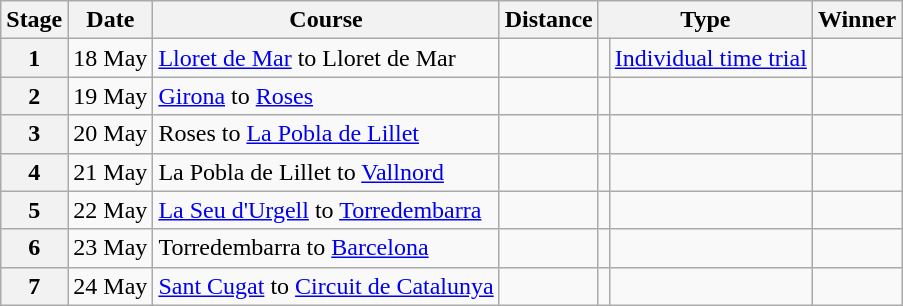<table class="wikitable">
<tr>
<th scope="col">Stage</th>
<th scope="col">Date</th>
<th scope="col">Course</th>
<th scope="col">Distance</th>
<th scope="col" colspan="2">Type</th>
<th scope="col">Winner</th>
</tr>
<tr>
<th scope="row">1</th>
<td style="text-align:right;">18 May</td>
<td><a href='#'>Lloret de Mar</a> to Lloret de Mar</td>
<td></td>
<td></td>
<td><a href='#'>Individual time trial</a></td>
<td></td>
</tr>
<tr>
<th scope="row">2</th>
<td style="text-align:right;">19 May</td>
<td><a href='#'>Girona</a> to <a href='#'>Roses</a></td>
<td></td>
<td></td>
<td></td>
<td></td>
</tr>
<tr>
<th scope="row">3</th>
<td style="text-align:right;">20 May</td>
<td>Roses to <a href='#'>La Pobla de Lillet</a></td>
<td></td>
<td></td>
<td></td>
<td></td>
</tr>
<tr>
<th scope="row">4</th>
<td style="text-align:right;">21 May</td>
<td>La Pobla de Lillet to <a href='#'>Vallnord</a></td>
<td></td>
<td></td>
<td></td>
<td></td>
</tr>
<tr>
<th scope="row">5</th>
<td style="text-align:right;">22 May</td>
<td><a href='#'>La Seu d'Urgell</a> to <a href='#'>Torredembarra</a></td>
<td></td>
<td></td>
<td></td>
<td></td>
</tr>
<tr>
<th scope="row">6</th>
<td style="text-align:right;">23 May</td>
<td>Torredembarra to <a href='#'>Barcelona</a></td>
<td></td>
<td></td>
<td></td>
<td></td>
</tr>
<tr>
<th scope="row">7</th>
<td style="text-align:right;">24 May</td>
<td><a href='#'>Sant Cugat</a> to <a href='#'>Circuit de Catalunya</a></td>
<td></td>
<td></td>
<td></td>
<td></td>
</tr>
</table>
